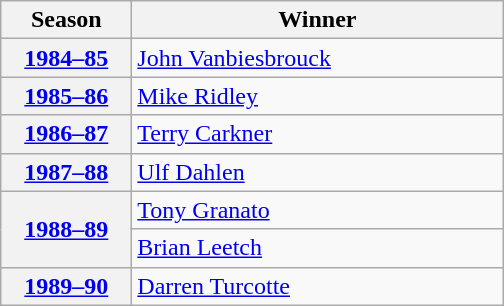<table class="wikitable">
<tr>
<th scope="col" style="width:5em">Season</th>
<th scope="col" style="width:15em">Winner</th>
</tr>
<tr>
<th scope="row"><a href='#'>1984–85</a></th>
<td><a href='#'>John Vanbiesbrouck</a></td>
</tr>
<tr>
<th scope="row"><a href='#'>1985–86</a></th>
<td><a href='#'>Mike Ridley</a></td>
</tr>
<tr>
<th scope="row"><a href='#'>1986–87</a></th>
<td><a href='#'>Terry Carkner</a></td>
</tr>
<tr>
<th scope="row"><a href='#'>1987–88</a></th>
<td><a href='#'>Ulf Dahlen</a></td>
</tr>
<tr>
<th scope="row" rowspan="2"><a href='#'>1988–89</a></th>
<td><a href='#'>Tony Granato</a></td>
</tr>
<tr>
<td><a href='#'>Brian Leetch</a></td>
</tr>
<tr>
<th scope="row"><a href='#'>1989–90</a></th>
<td><a href='#'>Darren Turcotte</a></td>
</tr>
</table>
